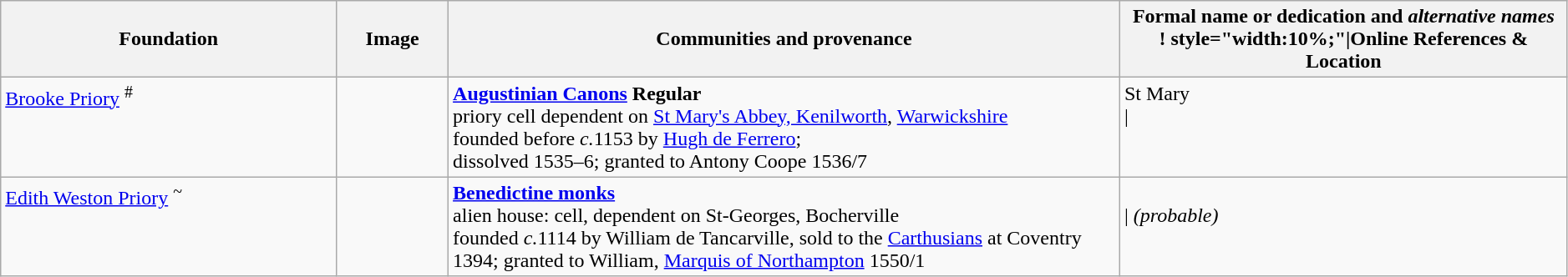<table width=99% class="wikitable">
<tr>
<th style="width:15%;">Foundation</th>
<th style="width:5%;">Image</th>
<th style="width:30%;">Communities and provenance</th>
<th style="width:20%;">Formal name or dedication and <em>alternative names</em><br><noinclude>! style="width:10%;"|Online References & Location</noinclude></th>
</tr>
<tr valign=top>
<td><a href='#'>Brooke Priory</a> <sup>#</sup></td>
<td></td>
<td><strong><a href='#'>Augustinian Canons</a> Regular</strong><br>priory cell dependent on <a href='#'>St Mary's Abbey, Kenilworth</a>, <a href='#'>Warwickshire</a><br>founded before <em>c.</em>1153 by <a href='#'>Hugh de Ferrero</a>;<br>dissolved 1535–6; granted to Antony Coope 1536/7</td>
<td>St Mary<br><noinclude>|</noinclude></td>
</tr>
<tr valign=top>
<td><a href='#'>Edith Weston Priory</a> <sup>~</sup></td>
<td></td>
<td><strong><a href='#'>Benedictine monks</a></strong><br><span>alien house</span>: cell, dependent on St-Georges, Bocherville<br>founded <em>c.</em>1114 by William de Tancarville, sold to the <a href='#'>Carthusians</a> at Coventry 1394; granted to William, <a href='#'>Marquis of Northampton</a> 1550/1</td>
<td><br><noinclude>| <em>(probable)</em></noinclude></td>
</tr>
</table>
